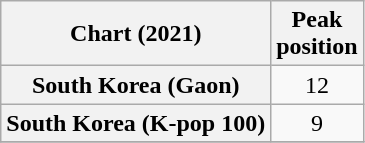<table class="wikitable sortable plainrowheaders" style="text-align:center">
<tr>
<th scope="col">Chart (2021)</th>
<th scope="col">Peak<br>position</th>
</tr>
<tr>
<th scope="row">South Korea (Gaon)</th>
<td>12</td>
</tr>
<tr>
<th scope="row">South Korea (K-pop 100)</th>
<td>9</td>
</tr>
<tr>
</tr>
</table>
